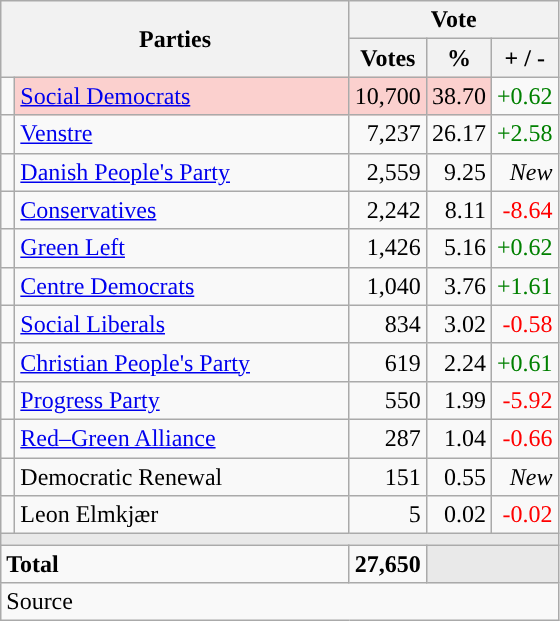<table class="wikitable" style="text-align:right;">
<tr>
<th style="text-align:centre;" rowspan="2" colspan="2" width="225">Parties</th>
<th colspan="3">Vote</th>
</tr>
<tr>
<th width="15">Votes</th>
<th width="15">%</th>
<th width="15">+ / -</th>
</tr>
<tr>
<td width="2" style="color:inherit;background:"></td>
<td bgcolor=#fbd0ce  align="left"><a href='#'>Social Democrats</a></td>
<td bgcolor=#fbd0ce>10,700</td>
<td bgcolor=#fbd0ce>38.70</td>
<td style=color:green;>+0.62</td>
</tr>
<tr>
<td width="2" style="color:inherit;background:"></td>
<td align="left"><a href='#'>Venstre</a></td>
<td>7,237</td>
<td>26.17</td>
<td style=color:green;>+2.58</td>
</tr>
<tr>
<td width="2" style="color:inherit;background:"></td>
<td align="left"><a href='#'>Danish People's Party</a></td>
<td>2,559</td>
<td>9.25</td>
<td><em>New</em></td>
</tr>
<tr>
<td width="2" style="color:inherit;background:"></td>
<td align="left"><a href='#'>Conservatives</a></td>
<td>2,242</td>
<td>8.11</td>
<td style=color:red;>-8.64</td>
</tr>
<tr>
<td width="2" style="color:inherit;background:"></td>
<td align="left"><a href='#'>Green Left</a></td>
<td>1,426</td>
<td>5.16</td>
<td style=color:green;>+0.62</td>
</tr>
<tr>
<td width="2" style="color:inherit;background:"></td>
<td align="left"><a href='#'>Centre Democrats</a></td>
<td>1,040</td>
<td>3.76</td>
<td style=color:green;>+1.61</td>
</tr>
<tr>
<td width="2" style="color:inherit;background:"></td>
<td align="left"><a href='#'>Social Liberals</a></td>
<td>834</td>
<td>3.02</td>
<td style=color:red;>-0.58</td>
</tr>
<tr>
<td width="2" style="color:inherit;background:"></td>
<td align="left"><a href='#'>Christian People's Party</a></td>
<td>619</td>
<td>2.24</td>
<td style=color:green;>+0.61</td>
</tr>
<tr>
<td width="2" style="color:inherit;background:"></td>
<td align="left"><a href='#'>Progress Party</a></td>
<td>550</td>
<td>1.99</td>
<td style=color:red;>-5.92</td>
</tr>
<tr>
<td width="2" style="color:inherit;background:"></td>
<td align="left"><a href='#'>Red–Green Alliance</a></td>
<td>287</td>
<td>1.04</td>
<td style=color:red;>-0.66</td>
</tr>
<tr>
<td width="2" style="color:inherit;background:"></td>
<td align="left">Democratic Renewal</td>
<td>151</td>
<td>0.55</td>
<td><em>New</em></td>
</tr>
<tr>
<td width="2" style="color:inherit;background:"></td>
<td align="left">Leon Elmkjær</td>
<td>5</td>
<td>0.02</td>
<td style=color:red;>-0.02</td>
</tr>
<tr>
<td colspan="7" bgcolor="#E9E9E9"></td>
</tr>
<tr>
<td align="left" colspan="2"><strong>Total</strong></td>
<td><strong>27,650</strong></td>
<td bgcolor="#E9E9E9" colspan="2"></td>
</tr>
<tr>
<td align="left" colspan="6">Source</td>
</tr>
</table>
